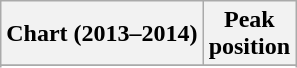<table class="wikitable sortable plainrowheaders" style="text-align:center;">
<tr>
<th>Chart (2013–2014)</th>
<th>Peak<br>position</th>
</tr>
<tr>
</tr>
<tr>
</tr>
</table>
